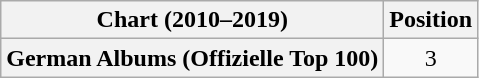<table class="wikitable plainrowheaders" style="text-align:center">
<tr>
<th scope="col">Chart (2010–2019)</th>
<th scope="col">Position</th>
</tr>
<tr>
<th scope="row">German Albums (Offizielle Top 100)</th>
<td>3</td>
</tr>
</table>
